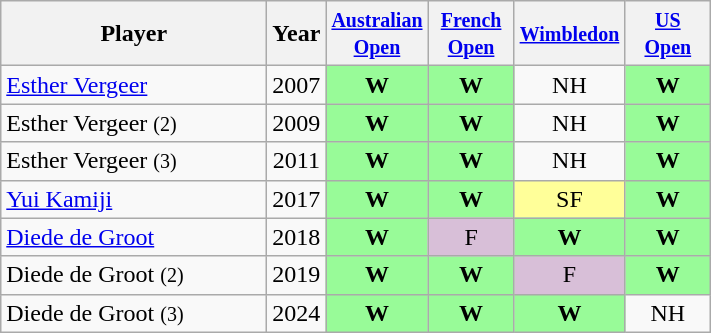<table class="wikitable sortable" style="text-align:center;">
<tr>
<th style="width:170px;"><strong>Player</strong></th>
<th><strong>Year</strong></th>
<th class="unsortable" width="50"><small><strong><a href='#'>Australian Open</a></strong></small></th>
<th class="unsortable" width="50"><small><strong><a href='#'>French Open</a></strong></small></th>
<th class="unsortable" width="50"><small><strong><a href='#'>Wimbledon</a></strong></small></th>
<th class="unsortable" width="50"><small><strong><a href='#'>US Open</a></strong></small></th>
</tr>
<tr>
<td align="left"> <a href='#'>Esther Vergeer</a></td>
<td>2007</td>
<td style="background:PaleGreen;"><strong>W</strong></td>
<td style="background:PaleGreen;"><strong>W</strong></td>
<td>NH</td>
<td style="background:PaleGreen;"><strong>W</strong></td>
</tr>
<tr>
<td align="left"> Esther Vergeer <small>(2)</small></td>
<td>2009</td>
<td style="background:PaleGreen;"><strong>W</strong></td>
<td style="background:PaleGreen;"><strong>W</strong></td>
<td>NH</td>
<td style="background:PaleGreen;"><strong>W</strong></td>
</tr>
<tr>
<td align="left"> Esther Vergeer <small>(3)</small></td>
<td>2011</td>
<td style="background:PaleGreen;"><strong>W</strong></td>
<td style="background:PaleGreen;"><strong>W</strong></td>
<td>NH</td>
<td style="background:PaleGreen;"><strong>W</strong></td>
</tr>
<tr>
<td align="left"> <a href='#'>Yui Kamiji</a></td>
<td>2017</td>
<td style="background:PaleGreen;"><strong>W</strong></td>
<td style="background:PaleGreen;"><strong>W</strong></td>
<td style="background:#ff9;">SF</td>
<td style="background:PaleGreen;"><strong>W</strong></td>
</tr>
<tr>
<td align="left"> <a href='#'>Diede de Groot</a></td>
<td>2018</td>
<td style="background:PaleGreen;"><strong>W</strong></td>
<td style="background:thistle;">F</td>
<td style="background:PaleGreen;"><strong>W</strong></td>
<td style="background:PaleGreen;"><strong>W</strong></td>
</tr>
<tr>
<td align="left"> Diede de Groot <small>(2)</small></td>
<td>2019</td>
<td style="background:PaleGreen;"><strong>W</strong></td>
<td style="background:PaleGreen;"><strong>W</strong></td>
<td style="background:thistle;">F</td>
<td style="background:PaleGreen;"><strong>W</strong></td>
</tr>
<tr>
<td align="left"> Diede de Groot <small>(3)</small></td>
<td>2024</td>
<td style="background:PaleGreen;"><strong>W</strong></td>
<td style="background:PaleGreen;"><strong>W</strong></td>
<td style="background:PaleGreen;"><strong>W</strong></td>
<td>NH</td>
</tr>
</table>
